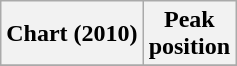<table class="wikitable plainrowheaders" style="text-align:center">
<tr>
<th scope="col">Chart (2010)</th>
<th scope="col">Peak<br>position</th>
</tr>
<tr>
</tr>
</table>
